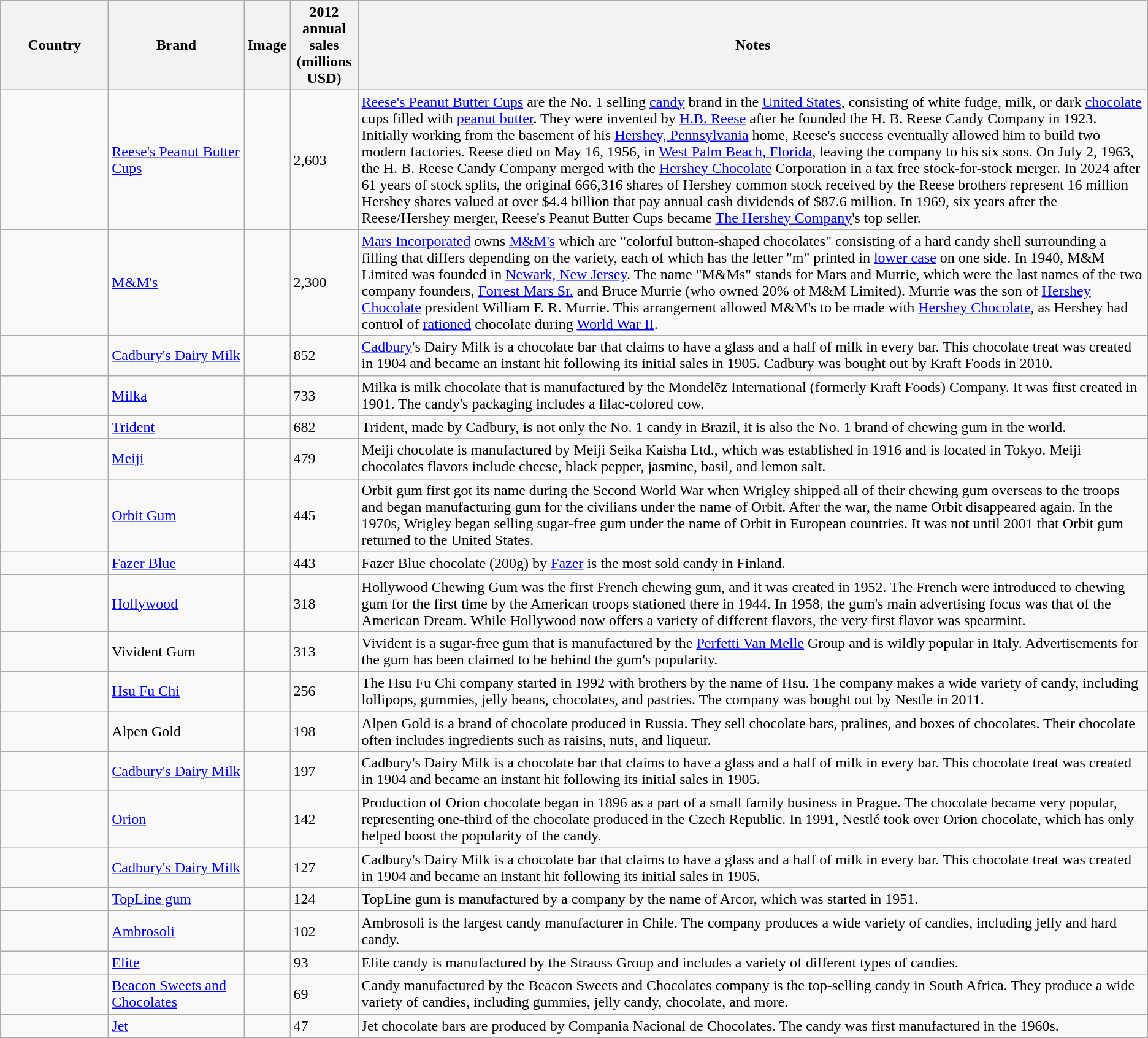<table class="wikitable sortable col4right">
<tr>
<th width=110>Country</th>
<th width=140>Brand</th>
<th class=unsortable>Image</th>
<th>2012 annual sales<br>(millions USD)<br></th>
<th class=unsortable>Notes</th>
</tr>
<tr>
<td></td>
<td><a href='#'>Reese's Peanut Butter Cups</a></td>
<td></td>
<td>2,603</td>
<td><a href='#'>Reese's Peanut Butter Cups</a> are the No. 1 selling <a href='#'>candy</a> brand in the <a href='#'>United States</a>, consisting of white fudge, milk, or dark <a href='#'>chocolate</a> cups filled with <a href='#'>peanut butter</a>. They were invented by <a href='#'>H.B. Reese</a> after he founded the H. B. Reese Candy Company in 1923. Initially working from the basement of his <a href='#'>Hershey, Pennsylvania</a> home, Reese's success eventually allowed him to build two modern factories. Reese died on May 16, 1956, in <a href='#'>West Palm Beach, Florida</a>, leaving the company to his six sons. On July 2, 1963, the H. B. Reese Candy Company merged with the <a href='#'>Hershey Chocolate</a> Corporation in a tax free stock-for-stock merger. In 2024 after 61 years of stock splits, the original 666,316 shares of Hershey common stock received by the Reese brothers represent 16 million Hershey shares valued at over $4.4 billion that pay annual cash dividends of $87.6 million. In 1969, six years after the Reese/Hershey merger, Reese's Peanut Butter Cups became <a href='#'>The Hershey Company</a>'s top seller.</td>
</tr>
<tr>
<td></td>
<td><a href='#'>M&M's</a></td>
<td></td>
<td>2,300</td>
<td><a href='#'>Mars Incorporated</a> owns <a href='#'>M&M's</a> which are "colorful button-shaped chocolates" consisting of a hard candy shell surrounding a filling that differs depending on the variety, each of which has the letter "m" printed in <a href='#'>lower case</a> on one side. In 1940, M&M Limited was founded in <a href='#'>Newark, New Jersey</a>. The name "M&Ms" stands for Mars and Murrie, which were the last names of the two company founders, <a href='#'>Forrest Mars Sr.</a> and Bruce Murrie (who owned 20% of M&M Limited). Murrie was the son of <a href='#'>Hershey Chocolate</a> president William F. R. Murrie. This arrangement allowed M&M's to be made with <a href='#'>Hershey Chocolate</a>, as Hershey had control of <a href='#'>rationed</a> chocolate during <a href='#'>World War II</a>.</td>
</tr>
<tr>
<td></td>
<td><a href='#'>Cadbury's Dairy Milk</a></td>
<td></td>
<td>852</td>
<td><a href='#'>Cadbury</a>'s Dairy Milk is a chocolate bar that claims to have a glass and a half of milk in every bar. This chocolate treat was created in 1904 and became an instant hit following its initial sales in 1905. Cadbury was bought out by Kraft Foods in 2010.</td>
</tr>
<tr>
<td></td>
<td><a href='#'>Milka</a></td>
<td></td>
<td>733</td>
<td>Milka is milk chocolate that is manufactured by the Mondelēz International (formerly Kraft Foods) Company. It was first created in 1901. The candy's packaging includes a lilac-colored cow.</td>
</tr>
<tr>
<td></td>
<td><a href='#'>Trident</a></td>
<td></td>
<td>682</td>
<td>Trident, made by Cadbury, is not only the No. 1 candy in Brazil, it is also the No. 1 brand of chewing gum in the world.</td>
</tr>
<tr>
<td></td>
<td><a href='#'>Meiji</a></td>
<td></td>
<td>479</td>
<td>Meiji chocolate is manufactured by Meiji Seika Kaisha Ltd., which was established in 1916 and is located in Tokyo. Meiji chocolates flavors include cheese, black pepper, jasmine, basil, and lemon salt.</td>
</tr>
<tr>
<td></td>
<td><a href='#'>Orbit Gum</a></td>
<td></td>
<td>445</td>
<td>Orbit gum first got its name during the Second World War when Wrigley shipped all of their chewing gum overseas to the troops and began manufacturing gum for the civilians under the name of Orbit. After the war, the name Orbit disappeared again. In the 1970s, Wrigley began selling sugar-free gum under the name of Orbit in European countries. It was not until 2001 that Orbit gum returned to the United States.</td>
</tr>
<tr>
<td></td>
<td><a href='#'>Fazer Blue</a></td>
<td></td>
<td>443</td>
<td>Fazer Blue chocolate (200g) by <a href='#'>Fazer</a> is the most sold candy in Finland.</td>
</tr>
<tr>
<td></td>
<td><a href='#'>Hollywood</a></td>
<td></td>
<td>318</td>
<td>Hollywood Chewing Gum was the first French chewing gum, and it was created in 1952. The French were introduced to chewing gum for the first time by the American troops stationed there in 1944. In 1958, the gum's main advertising focus was that of the American Dream. While Hollywood now offers a variety of different flavors, the very first flavor was spearmint.</td>
</tr>
<tr>
<td></td>
<td>Vivident Gum</td>
<td></td>
<td>313</td>
<td>Vivident is a sugar-free gum that is manufactured by the <a href='#'>Perfetti Van Melle</a> Group and is wildly popular in Italy. Advertisements for the gum has been claimed to be behind the gum's popularity.</td>
</tr>
<tr>
<td></td>
<td><a href='#'>Hsu Fu Chi</a></td>
<td></td>
<td>256</td>
<td>The Hsu Fu Chi company started in 1992 with brothers by the name of Hsu. The company makes a wide variety of candy, including lollipops, gummies, jelly beans, chocolates, and pastries. The company was bought out by Nestle in 2011.</td>
</tr>
<tr>
<td></td>
<td>Alpen Gold</td>
<td></td>
<td>198</td>
<td>Alpen Gold is a brand of chocolate produced in Russia. They sell chocolate bars, pralines, and boxes of chocolates. Their chocolate often includes ingredients such as raisins, nuts, and liqueur.</td>
</tr>
<tr>
<td></td>
<td><a href='#'>Cadbury's Dairy Milk</a></td>
<td></td>
<td>197</td>
<td>Cadbury's Dairy Milk is a chocolate bar that claims to have a glass and a half of milk in every bar. This chocolate treat was created in 1904 and became an instant hit following its initial sales in 1905.</td>
</tr>
<tr>
<td></td>
<td><a href='#'>Orion</a></td>
<td></td>
<td>142</td>
<td>Production of Orion chocolate began in 1896 as a part of a small family business in Prague. The chocolate became very popular, representing one-third of the chocolate produced in the Czech Republic. In 1991, Nestlé took over Orion chocolate, which has only helped boost the popularity of the candy.</td>
</tr>
<tr>
<td></td>
<td><a href='#'>Cadbury's Dairy Milk</a></td>
<td></td>
<td>127</td>
<td>Cadbury's Dairy Milk is a chocolate bar that claims to have a glass and a half of milk in every bar. This chocolate treat was created in 1904 and became an instant hit following its initial sales in 1905.</td>
</tr>
<tr>
<td></td>
<td><a href='#'>TopLine gum</a></td>
<td></td>
<td>124</td>
<td>TopLine gum is manufactured by a company by the name of Arcor, which was started in 1951.</td>
</tr>
<tr>
<td></td>
<td><a href='#'>Ambrosoli</a></td>
<td></td>
<td>102</td>
<td>Ambrosoli is the largest candy manufacturer in Chile. The company produces a wide variety of candies, including jelly and hard candy.</td>
</tr>
<tr>
<td></td>
<td><a href='#'>Elite</a></td>
<td></td>
<td>93</td>
<td>Elite candy is manufactured by the Strauss Group and includes a variety of different types of candies.</td>
</tr>
<tr>
<td></td>
<td><a href='#'>Beacon Sweets and Chocolates</a></td>
<td></td>
<td>69</td>
<td>Candy manufactured by the Beacon Sweets and Chocolates company is the top-selling candy in South Africa. They produce a wide variety of candies, including gummies, jelly candy, chocolate, and more.</td>
</tr>
<tr>
<td></td>
<td><a href='#'>Jet</a></td>
<td></td>
<td>47</td>
<td>Jet chocolate bars are produced by Compania Nacional de Chocolates. The candy was first manufactured in the 1960s.</td>
</tr>
</table>
